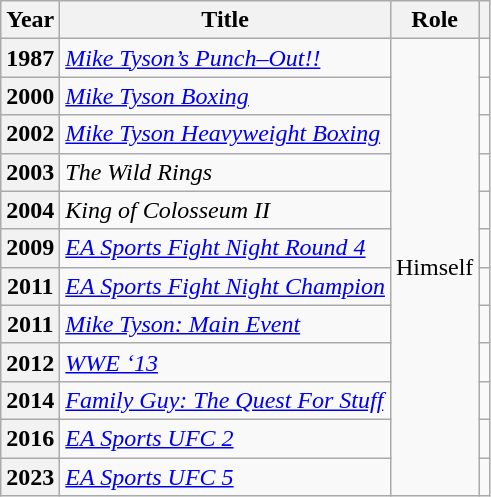<table class="wikitable sortable plainrowheaders">
<tr>
<th scope="col">Year</th>
<th scope="col">Title</th>
<th scope="col">Role</th>
<th scope="col" class="unsortable"></th>
</tr>
<tr>
<th scope="row">1987</th>
<td><em><a href='#'>Mike Tyson’s Punch–Out!!</a></em></td>
<td rowspan="12">Himself</td>
<td></td>
</tr>
<tr>
<th scope="row">2000</th>
<td><em><a href='#'>Mike Tyson Boxing</a></em></td>
<td></td>
</tr>
<tr>
<th scope="row">2002</th>
<td><em><a href='#'>Mike Tyson Heavyweight Boxing</a></em></td>
<td></td>
</tr>
<tr>
<th scope="row">2003</th>
<td><em>The Wild Rings</em></td>
<td></td>
</tr>
<tr>
<th scope="row">2004</th>
<td><em>King of Colosseum II</em></td>
<td></td>
</tr>
<tr>
<th scope="row">2009</th>
<td><em><a href='#'>EA Sports Fight Night Round 4</a></em></td>
<td></td>
</tr>
<tr>
<th scope="row">2011</th>
<td><em><a href='#'>EA Sports Fight Night Champion</a></em></td>
<td></td>
</tr>
<tr>
<th scope="row">2011</th>
<td><em><a href='#'>Mike Tyson: Main Event</a></em></td>
<td></td>
</tr>
<tr>
<th scope="row">2012</th>
<td><em><a href='#'>WWE ‘13</a></em></td>
<td></td>
</tr>
<tr>
<th scope="row">2014</th>
<td><em><a href='#'>Family Guy: The Quest For Stuff</a></em></td>
<td></td>
</tr>
<tr>
<th scope="row">2016</th>
<td><em><a href='#'>EA Sports UFC 2</a></em></td>
<td></td>
</tr>
<tr>
<th scope="row">2023</th>
<td><em><a href='#'>EA Sports UFC 5</a></em></td>
<td></td>
</tr>
</table>
